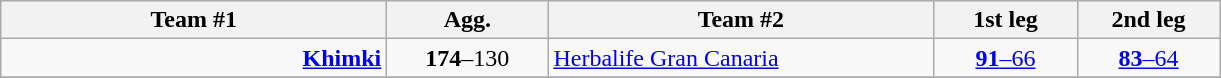<table class=wikitable style="text-align:center">
<tr>
<th width=250>Team #1</th>
<th width=100>Agg.</th>
<th width=250>Team #2</th>
<th width=88>1st leg</th>
<th width=88>2nd leg</th>
</tr>
<tr>
<td align=right><strong><a href='#'>Khimki</a></strong> </td>
<td><strong>174</strong>–130</td>
<td align=left> <a href='#'>Herbalife Gran Canaria</a></td>
<td><a href='#'><strong>91</strong>–66</a></td>
<td><a href='#'><strong>83</strong>–64</a></td>
</tr>
<tr>
</tr>
</table>
